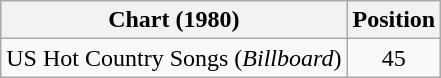<table class="wikitable">
<tr>
<th>Chart (1980)</th>
<th>Position</th>
</tr>
<tr>
<td>US Hot Country Songs (<em>Billboard</em>)</td>
<td align="center">45</td>
</tr>
</table>
